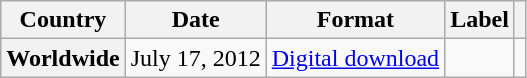<table class="wikitable plainrowheaders">
<tr>
<th scope="col">Country</th>
<th scope="col">Date</th>
<th scope="col">Format</th>
<th scope="col">Label</th>
<th scope="col"></th>
</tr>
<tr>
<th scope="row">Worldwide</th>
<td>July 17, 2012</td>
<td><a href='#'>Digital download</a></td>
<td></td>
<td></td>
</tr>
</table>
